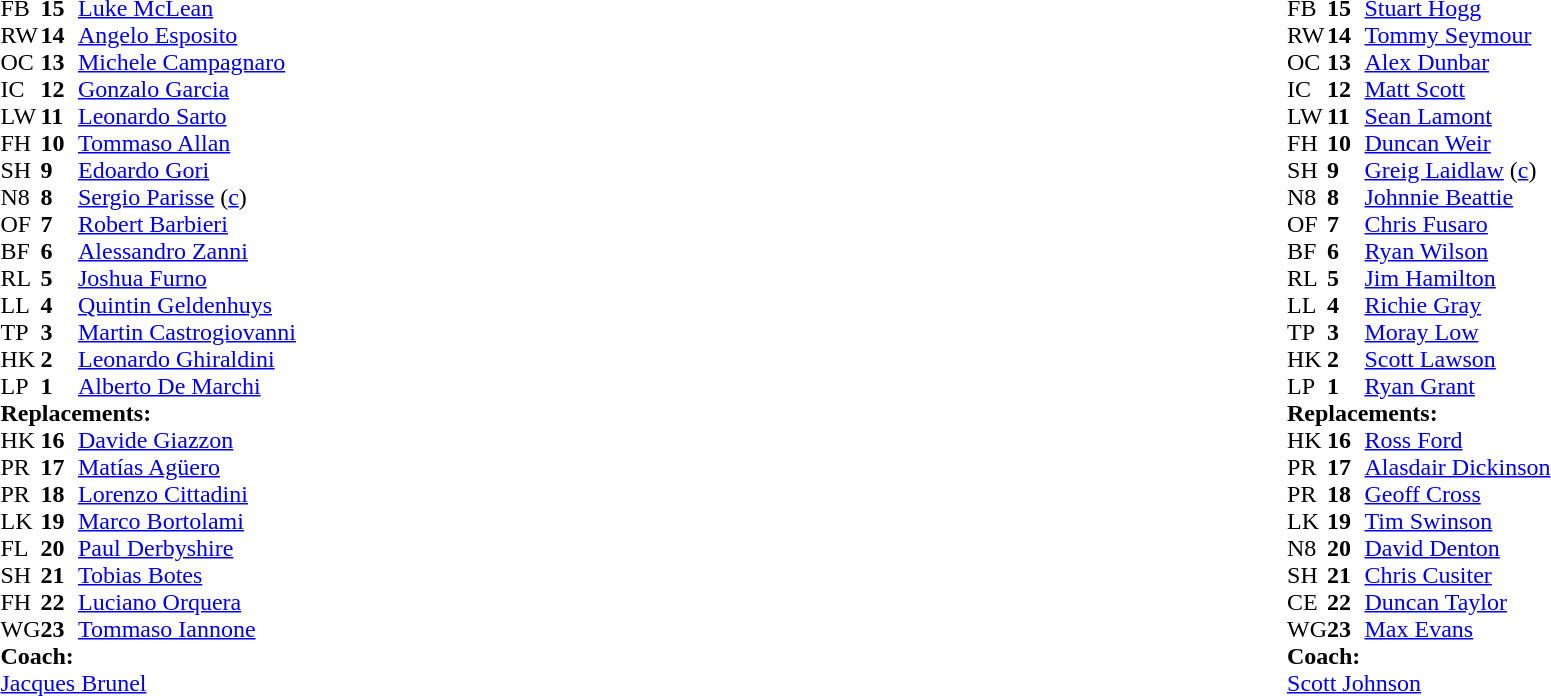<table style="width:100%">
<tr>
<td style="vertical-align:top; width:50%"><br><table cellspacing="0" cellpadding="0">
<tr>
<th width="25"></th>
<th width="25"></th>
</tr>
<tr>
<td>FB</td>
<td><strong>15</strong></td>
<td><a href='#'>Luke McLean</a></td>
</tr>
<tr>
<td>RW</td>
<td><strong>14</strong></td>
<td><a href='#'>Angelo Esposito</a></td>
</tr>
<tr>
<td>OC</td>
<td><strong>13</strong></td>
<td><a href='#'>Michele Campagnaro</a></td>
</tr>
<tr>
<td>IC</td>
<td><strong>12</strong></td>
<td><a href='#'>Gonzalo Garcia</a></td>
</tr>
<tr>
<td>LW</td>
<td><strong>11</strong></td>
<td><a href='#'>Leonardo Sarto</a></td>
</tr>
<tr>
<td>FH</td>
<td><strong>10</strong></td>
<td><a href='#'>Tommaso Allan</a></td>
<td></td>
<td></td>
</tr>
<tr>
<td>SH</td>
<td><strong>9</strong></td>
<td><a href='#'>Edoardo Gori</a></td>
<td></td>
<td></td>
</tr>
<tr>
<td>N8</td>
<td><strong>8</strong></td>
<td><a href='#'>Sergio Parisse</a> (<a href='#'>c</a>)</td>
</tr>
<tr>
<td>OF</td>
<td><strong>7</strong></td>
<td><a href='#'>Robert Barbieri</a></td>
<td></td>
<td></td>
</tr>
<tr>
<td>BF</td>
<td><strong>6</strong></td>
<td><a href='#'>Alessandro Zanni</a></td>
<td></td>
<td></td>
</tr>
<tr>
<td>RL</td>
<td><strong>5</strong></td>
<td><a href='#'>Joshua Furno</a></td>
</tr>
<tr>
<td>LL</td>
<td><strong>4</strong></td>
<td><a href='#'>Quintin Geldenhuys</a></td>
</tr>
<tr>
<td>TP</td>
<td><strong>3</strong></td>
<td><a href='#'>Martin Castrogiovanni</a></td>
<td></td>
<td></td>
</tr>
<tr>
<td>HK</td>
<td><strong>2</strong></td>
<td><a href='#'>Leonardo Ghiraldini</a></td>
<td></td>
<td></td>
</tr>
<tr>
<td>LP</td>
<td><strong>1</strong></td>
<td><a href='#'>Alberto De Marchi</a></td>
<td></td>
<td></td>
</tr>
<tr>
<td colspan=3><strong>Replacements:</strong></td>
</tr>
<tr>
<td>HK</td>
<td><strong>16</strong></td>
<td><a href='#'>Davide Giazzon</a></td>
<td></td>
<td></td>
</tr>
<tr>
<td>PR</td>
<td><strong>17</strong></td>
<td><a href='#'>Matías Agüero</a></td>
<td></td>
<td></td>
</tr>
<tr>
<td>PR</td>
<td><strong>18</strong></td>
<td><a href='#'>Lorenzo Cittadini</a></td>
<td></td>
<td></td>
</tr>
<tr>
<td>LK</td>
<td><strong>19</strong></td>
<td><a href='#'>Marco Bortolami</a></td>
<td></td>
<td></td>
</tr>
<tr>
<td>FL</td>
<td><strong>20</strong></td>
<td><a href='#'>Paul Derbyshire</a></td>
<td></td>
<td></td>
</tr>
<tr>
<td>SH</td>
<td><strong>21</strong></td>
<td><a href='#'>Tobias Botes</a></td>
<td></td>
<td></td>
</tr>
<tr>
<td>FH</td>
<td><strong>22</strong></td>
<td><a href='#'>Luciano Orquera</a></td>
<td></td>
<td></td>
</tr>
<tr>
<td>WG</td>
<td><strong>23</strong></td>
<td><a href='#'>Tommaso Iannone</a></td>
</tr>
<tr>
<td colspan=3><strong>Coach:</strong></td>
</tr>
<tr>
<td colspan="4"><a href='#'>Jacques Brunel</a></td>
</tr>
</table>
</td>
<td style="vertical-align:top"></td>
<td style="vertical-align:top; width:50%"><br><table cellspacing="0" cellpadding="0" style="margin:auto">
<tr>
<th width="25"></th>
<th width="25"></th>
</tr>
<tr>
<td>FB</td>
<td><strong>15</strong></td>
<td><a href='#'>Stuart Hogg</a></td>
</tr>
<tr>
<td>RW</td>
<td><strong>14</strong></td>
<td><a href='#'>Tommy Seymour</a></td>
<td></td>
<td></td>
</tr>
<tr>
<td>OC</td>
<td><strong>13</strong></td>
<td><a href='#'>Alex Dunbar</a></td>
<td></td>
<td></td>
</tr>
<tr>
<td>IC</td>
<td><strong>12</strong></td>
<td><a href='#'>Matt Scott</a></td>
</tr>
<tr>
<td>LW</td>
<td><strong>11</strong></td>
<td><a href='#'>Sean Lamont</a></td>
</tr>
<tr>
<td>FH</td>
<td><strong>10</strong></td>
<td><a href='#'>Duncan Weir</a></td>
</tr>
<tr>
<td>SH</td>
<td><strong>9</strong></td>
<td><a href='#'>Greig Laidlaw</a> (<a href='#'>c</a>)</td>
<td></td>
<td></td>
</tr>
<tr>
<td>N8</td>
<td><strong>8</strong></td>
<td><a href='#'>Johnnie Beattie</a></td>
</tr>
<tr>
<td>OF</td>
<td><strong>7</strong></td>
<td><a href='#'>Chris Fusaro</a></td>
<td></td>
<td></td>
</tr>
<tr>
<td>BF</td>
<td><strong>6</strong></td>
<td><a href='#'>Ryan Wilson</a></td>
</tr>
<tr>
<td>RL</td>
<td><strong>5</strong></td>
<td><a href='#'>Jim Hamilton</a></td>
</tr>
<tr>
<td>LL</td>
<td><strong>4</strong></td>
<td><a href='#'>Richie Gray</a></td>
</tr>
<tr>
<td>TP</td>
<td><strong>3</strong></td>
<td><a href='#'>Moray Low</a></td>
<td></td>
<td></td>
</tr>
<tr>
<td>HK</td>
<td><strong>2</strong></td>
<td><a href='#'>Scott Lawson</a></td>
</tr>
<tr>
<td>LP</td>
<td><strong>1</strong></td>
<td><a href='#'>Ryan Grant</a></td>
<td></td>
<td></td>
</tr>
<tr>
<td colspan=3><strong>Replacements:</strong></td>
</tr>
<tr>
<td>HK</td>
<td><strong>16</strong></td>
<td><a href='#'>Ross Ford</a></td>
</tr>
<tr>
<td>PR</td>
<td><strong>17</strong></td>
<td><a href='#'>Alasdair Dickinson</a></td>
<td></td>
<td></td>
</tr>
<tr>
<td>PR</td>
<td><strong>18</strong></td>
<td><a href='#'>Geoff Cross</a></td>
<td></td>
<td></td>
</tr>
<tr>
<td>LK</td>
<td><strong>19</strong></td>
<td><a href='#'>Tim Swinson</a></td>
</tr>
<tr>
<td>N8</td>
<td><strong>20</strong></td>
<td><a href='#'>David Denton</a></td>
<td></td>
<td></td>
</tr>
<tr>
<td>SH</td>
<td><strong>21</strong></td>
<td><a href='#'>Chris Cusiter</a></td>
<td></td>
<td></td>
</tr>
<tr>
<td>CE</td>
<td><strong>22</strong></td>
<td><a href='#'>Duncan Taylor</a></td>
<td></td>
<td></td>
</tr>
<tr>
<td>WG</td>
<td><strong>23</strong></td>
<td><a href='#'>Max Evans</a></td>
<td></td>
<td></td>
</tr>
<tr>
<td colspan=3><strong>Coach:</strong></td>
</tr>
<tr>
<td colspan="4"><a href='#'>Scott Johnson</a></td>
</tr>
</table>
</td>
</tr>
</table>
